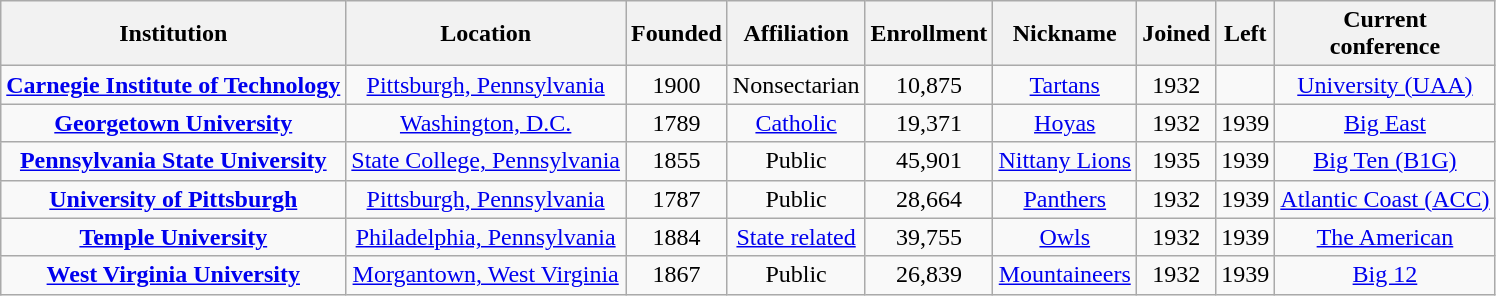<table class="wikitable sortable" style="text-align:center;">
<tr>
<th>Institution</th>
<th>Location</th>
<th>Founded</th>
<th>Affiliation</th>
<th>Enrollment</th>
<th>Nickname</th>
<th>Joined</th>
<th>Left</th>
<th>Current<br>conference</th>
</tr>
<tr>
<td><strong><a href='#'>Carnegie Institute of Technology</a></strong></td>
<td><a href='#'>Pittsburgh, Pennsylvania</a></td>
<td>1900</td>
<td>Nonsectarian</td>
<td>10,875</td>
<td><a href='#'>Tartans</a></td>
<td>1932</td>
<td></td>
<td><a href='#'>University (UAA)</a></td>
</tr>
<tr>
<td><strong><a href='#'>Georgetown University</a></strong></td>
<td><a href='#'>Washington, D.C.</a></td>
<td>1789</td>
<td><a href='#'>Catholic</a><br></td>
<td>19,371</td>
<td><a href='#'>Hoyas</a></td>
<td>1932</td>
<td>1939</td>
<td><a href='#'>Big East</a></td>
</tr>
<tr>
<td><strong><a href='#'>Pennsylvania State University</a></strong></td>
<td><a href='#'>State College, Pennsylvania</a></td>
<td>1855</td>
<td>Public</td>
<td>45,901</td>
<td><a href='#'>Nittany Lions</a></td>
<td>1935</td>
<td>1939</td>
<td><a href='#'>Big Ten (B1G)</a></td>
</tr>
<tr>
<td><strong><a href='#'>University of Pittsburgh</a></strong></td>
<td><a href='#'>Pittsburgh, Pennsylvania</a></td>
<td>1787</td>
<td>Public</td>
<td>28,664</td>
<td><a href='#'>Panthers</a></td>
<td>1932</td>
<td>1939</td>
<td><a href='#'>Atlantic Coast (ACC)</a></td>
</tr>
<tr>
<td><strong><a href='#'>Temple University</a></strong></td>
<td><a href='#'>Philadelphia, Pennsylvania</a></td>
<td>1884</td>
<td><a href='#'>State related</a></td>
<td>39,755</td>
<td><a href='#'>Owls</a></td>
<td>1932</td>
<td>1939</td>
<td><a href='#'>The American</a></td>
</tr>
<tr>
<td><strong><a href='#'>West Virginia University</a></strong></td>
<td><a href='#'>Morgantown, West Virginia</a></td>
<td>1867</td>
<td>Public</td>
<td>26,839</td>
<td><a href='#'>Mountaineers</a></td>
<td>1932</td>
<td>1939</td>
<td><a href='#'>Big 12</a></td>
</tr>
</table>
